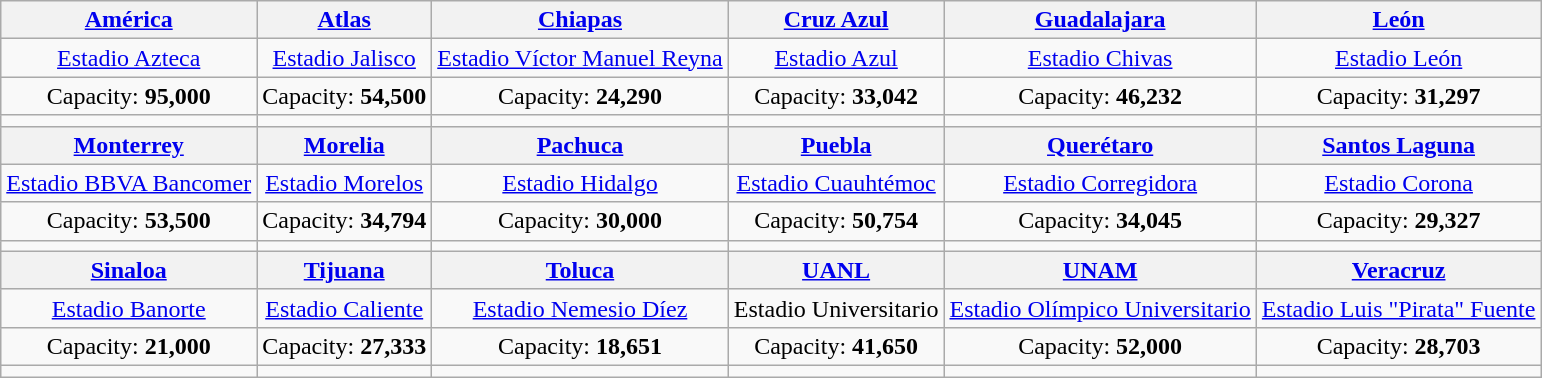<table class="wikitable" style="text-align:center">
<tr>
<th><a href='#'>América</a></th>
<th><a href='#'>Atlas</a></th>
<th><a href='#'>Chiapas</a></th>
<th><a href='#'>Cruz Azul</a></th>
<th><a href='#'>Guadalajara</a></th>
<th><a href='#'>León</a></th>
</tr>
<tr>
<td><a href='#'>Estadio Azteca</a></td>
<td><a href='#'>Estadio Jalisco</a></td>
<td><a href='#'>Estadio Víctor Manuel Reyna</a></td>
<td><a href='#'>Estadio Azul</a></td>
<td><a href='#'>Estadio Chivas</a></td>
<td><a href='#'>Estadio León</a></td>
</tr>
<tr>
<td>Capacity: <strong>95,000</strong></td>
<td>Capacity: <strong>54,500</strong></td>
<td>Capacity: <strong>24,290</strong></td>
<td>Capacity: <strong>33,042</strong></td>
<td>Capacity: <strong>46,232</strong></td>
<td>Capacity: <strong>31,297</strong></td>
</tr>
<tr>
<td></td>
<td></td>
<td></td>
<td></td>
<td></td>
<td></td>
</tr>
<tr>
<th><a href='#'>Monterrey</a></th>
<th><a href='#'>Morelia</a></th>
<th><a href='#'>Pachuca</a></th>
<th><a href='#'>Puebla</a></th>
<th><a href='#'>Querétaro</a></th>
<th><a href='#'>Santos Laguna</a></th>
</tr>
<tr>
<td><a href='#'>Estadio BBVA Bancomer</a></td>
<td><a href='#'>Estadio Morelos</a></td>
<td><a href='#'>Estadio Hidalgo</a></td>
<td><a href='#'>Estadio Cuauhtémoc</a></td>
<td><a href='#'>Estadio Corregidora</a></td>
<td><a href='#'>Estadio Corona</a></td>
</tr>
<tr>
<td>Capacity: <strong>53,500</strong></td>
<td>Capacity: <strong>34,794</strong></td>
<td>Capacity: <strong>30,000</strong></td>
<td>Capacity: <strong>50,754</strong></td>
<td>Capacity: <strong>34,045</strong></td>
<td>Capacity: <strong>29,327</strong></td>
</tr>
<tr>
<td></td>
<td></td>
<td></td>
<td></td>
<td></td>
<td></td>
</tr>
<tr>
<th><a href='#'>Sinaloa</a></th>
<th><a href='#'>Tijuana</a></th>
<th><a href='#'>Toluca</a></th>
<th><a href='#'>UANL</a></th>
<th><a href='#'>UNAM</a></th>
<th><a href='#'>Veracruz</a></th>
</tr>
<tr>
<td><a href='#'>Estadio Banorte</a></td>
<td><a href='#'>Estadio Caliente</a></td>
<td><a href='#'>Estadio Nemesio Díez</a></td>
<td>Estadio Universitario</td>
<td><a href='#'>Estadio Olímpico Universitario</a></td>
<td><a href='#'>Estadio Luis "Pirata" Fuente</a></td>
</tr>
<tr>
<td>Capacity:  <strong>21,000</strong></td>
<td>Capacity: <strong>27,333</strong></td>
<td>Capacity: <strong>18,651</strong></td>
<td>Capacity: <strong>41,650</strong></td>
<td>Capacity: <strong>52,000</strong></td>
<td>Capacity: <strong>28,703</strong></td>
</tr>
<tr>
<td></td>
<td></td>
<td></td>
<td></td>
<td></td>
<td></td>
</tr>
</table>
